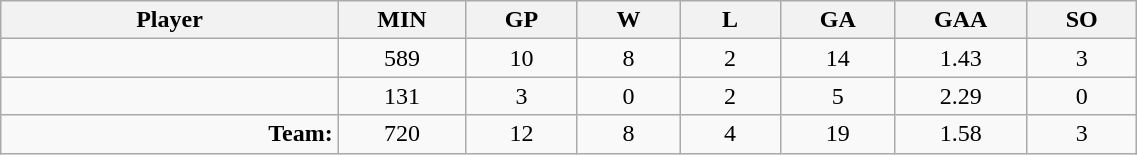<table class="wikitable sortable" width="60%">
<tr>
<th bgcolor="#DDDDFF" width="10%">Player</th>
<th width="3%" bgcolor="#DDDDFF" title="Minutes played">MIN</th>
<th width="3%" bgcolor="#DDDDFF" title="Games played in">GP</th>
<th width="3%" bgcolor="#DDDDFF" title="Wins">W</th>
<th width="3%" bgcolor="#DDDDFF"title="Losses">L</th>
<th width="3%" bgcolor="#DDDDFF" title="Goals against">GA</th>
<th width="3%" bgcolor="#DDDDFF" title="Goals against average">GAA</th>
<th width="3%" bgcolor="#DDDDFF" title="Shut-outs">SO</th>
</tr>
<tr align="center">
<td align="right"></td>
<td>589</td>
<td>10</td>
<td>8</td>
<td>2</td>
<td>14</td>
<td>1.43</td>
<td>3</td>
</tr>
<tr align="center">
<td align="right"></td>
<td>131</td>
<td>3</td>
<td>0</td>
<td>2</td>
<td>5</td>
<td>2.29</td>
<td>0</td>
</tr>
<tr align="center">
<td align="right"><strong>Team:</strong></td>
<td>720</td>
<td>12</td>
<td>8</td>
<td>4</td>
<td>19</td>
<td>1.58</td>
<td>3</td>
</tr>
</table>
